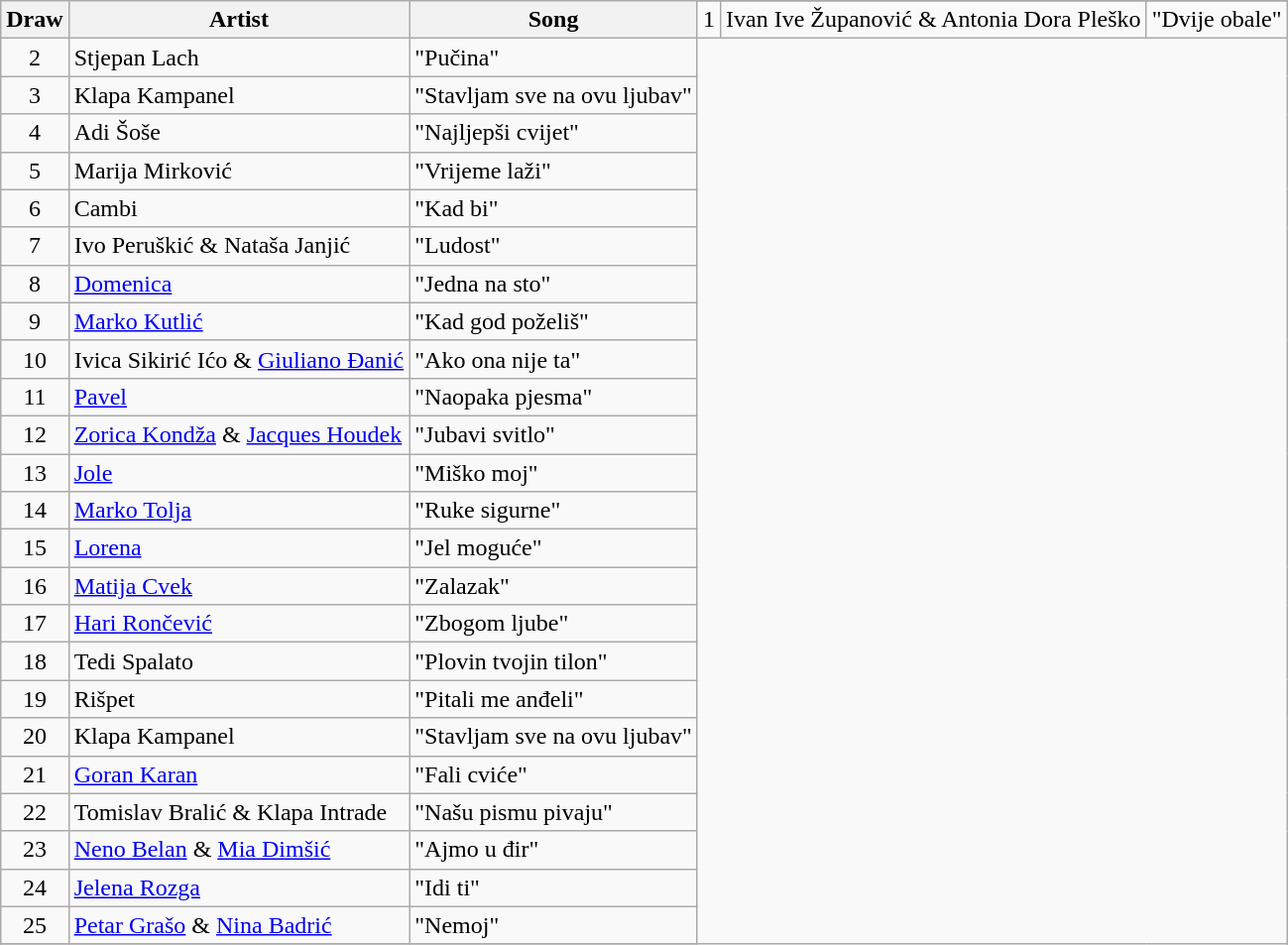<table class="wikitable sortable">
<tr>
<th rowspan="2">Draw</th>
<th rowspan="2">Artist</th>
<th rowspan="2">Song</th>
</tr>
<tr>
<td align="center">1</td>
<td>Ivan Ive Županović & Antonia Dora Pleško</td>
<td>"Dvije obale"</td>
</tr>
<tr>
<td align="center">2</td>
<td>Stjepan Lach</td>
<td>"Pučina"</td>
</tr>
<tr>
<td align="center">3</td>
<td>Klapa Kampanel</td>
<td>"Stavljam sve na ovu ljubav"</td>
</tr>
<tr>
<td align="center">4</td>
<td>Adi Šoše</td>
<td>"Najljepši cvijet"</td>
</tr>
<tr>
<td align="center">5</td>
<td>Marija Mirković</td>
<td>"Vrijeme laži"</td>
</tr>
<tr>
<td align="center">6</td>
<td>Cambi</td>
<td>"Kad bi"</td>
</tr>
<tr>
<td align="center">7</td>
<td>Ivo Peruškić & Nataša Janjić</td>
<td>"Ludost"</td>
</tr>
<tr>
<td align="center">8</td>
<td><a href='#'>Domenica</a></td>
<td>"Jedna na sto"</td>
</tr>
<tr>
<td align="center">9</td>
<td><a href='#'>Marko Kutlić</a></td>
<td>"Kad god poželiš"</td>
</tr>
<tr>
<td align="center">10</td>
<td>Ivica Sikirić Ićo & <a href='#'>Giuliano Đanić</a></td>
<td>"Ako ona nije ta"</td>
</tr>
<tr>
<td align="center">11</td>
<td><a href='#'>Pavel</a></td>
<td>"Naopaka pjesma"</td>
</tr>
<tr>
<td align="center">12</td>
<td><a href='#'>Zorica Kondža</a> & <a href='#'>Jacques Houdek</a></td>
<td>"Jubavi svitlo"</td>
</tr>
<tr>
<td align="center">13</td>
<td><a href='#'>Jole</a></td>
<td>"Miško moj"</td>
</tr>
<tr>
<td align="center">14</td>
<td><a href='#'>Marko Tolja</a></td>
<td>"Ruke sigurne"</td>
</tr>
<tr>
<td align="center">15</td>
<td><a href='#'>Lorena</a></td>
<td>"Jel moguće"</td>
</tr>
<tr>
<td align="center">16</td>
<td><a href='#'>Matija Cvek</a></td>
<td>"Zalazak"</td>
</tr>
<tr>
<td align="center">17</td>
<td><a href='#'>Hari Rončević</a></td>
<td>"Zbogom ljube"</td>
</tr>
<tr>
<td align="center">18</td>
<td>Tedi Spalato</td>
<td>"Plovin tvojin tilon"</td>
</tr>
<tr>
<td align="center">19</td>
<td>Rišpet</td>
<td>"Pitali me anđeli"</td>
</tr>
<tr>
<td align="center">20</td>
<td>Klapa Kampanel</td>
<td>"Stavljam sve na ovu ljubav"</td>
</tr>
<tr>
<td align="center">21</td>
<td><a href='#'>Goran Karan</a></td>
<td>"Fali cviće"</td>
</tr>
<tr>
<td align="center">22</td>
<td>Tomislav Bralić & Klapa Intrade</td>
<td>"Našu pismu pivaju"</td>
</tr>
<tr>
<td align="center">23</td>
<td><a href='#'>Neno Belan</a> & <a href='#'>Mia Dimšić</a></td>
<td>"Ajmo u đir"</td>
</tr>
<tr>
<td align="center">24</td>
<td><a href='#'>Jelena Rozga</a></td>
<td>"Idi ti"</td>
</tr>
<tr>
<td align="center">25</td>
<td><a href='#'>Petar Grašo</a> & <a href='#'>Nina Badrić</a></td>
<td>"Nemoj"</td>
</tr>
<tr>
</tr>
</table>
